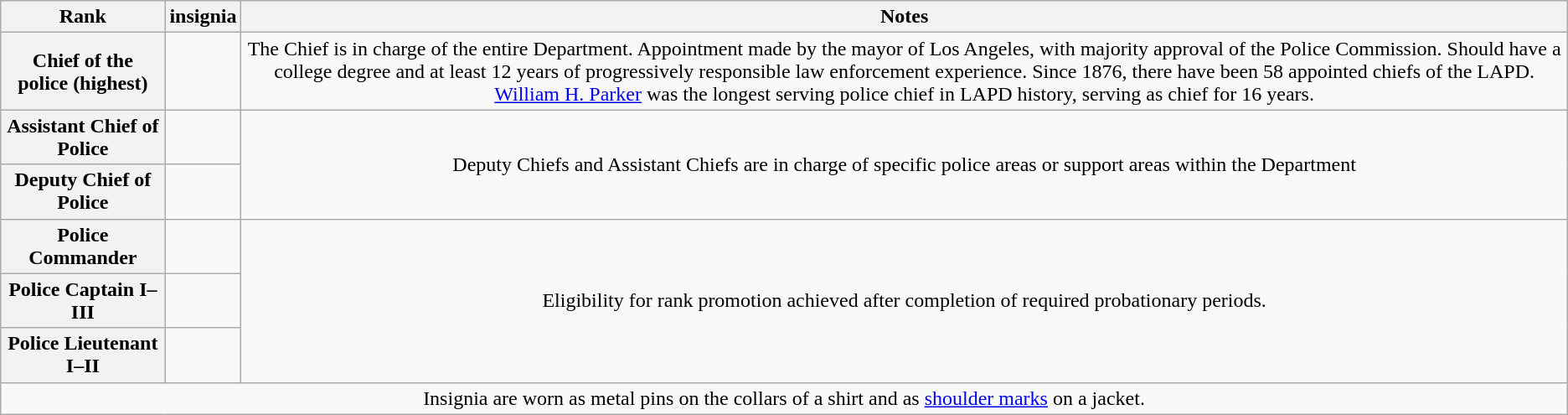<table class="wikitable" style="text-align:center;">
<tr>
<th scope="col">Rank</th>
<th scope="col">insignia</th>
<th scope="col">Notes</th>
</tr>
<tr>
<th scope="row">Chief of the police (highest)</th>
<td></td>
<td>The Chief is in charge of the entire Department. Appointment made by the mayor of Los Angeles, with majority approval of the Police Commission. Should have a college degree and at least 12 years of progressively responsible law enforcement experience. Since 1876, there have been 58 appointed chiefs of the LAPD. <a href='#'>William H. Parker</a> was the longest serving police chief in LAPD history, serving as chief for 16 years.</td>
</tr>
<tr>
<th scope="row">Assistant Chief of Police</th>
<td></td>
<td rowspan="2">Deputy Chiefs and Assistant Chiefs are in charge of specific police areas or support areas within the Department</td>
</tr>
<tr Commanding Officer of an office>
<th scope="row">Deputy Chief of Police</th>
<td></td>
</tr>
<tr Commaning Officer of a geographic or specialist bureau>
<th scope="row">Police Commander</th>
<td></td>
<td rowspan="3">Eligibility for rank promotion achieved after completion of required probationary periods.</td>
</tr>
<tr Assistant Commanding Officer of a bureau>
<th scope="row">Police Captain I–III</th>
<td></td>
</tr>
<tr Commanding Officer of a geographic patrol or specialist division>
<th scope="row">Police Lieutenant I–II</th>
<td></td>
</tr>
<tr>
<td colspan="3">Insignia are worn as metal pins on the collars of a shirt and as <a href='#'>shoulder marks</a> on a jacket.</td>
</tr>
</table>
